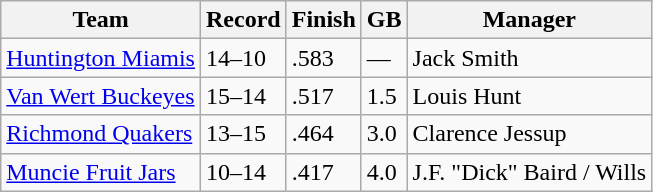<table class="wikitable">
<tr>
<th>Team</th>
<th>Record</th>
<th>Finish</th>
<th>GB</th>
<th>Manager</th>
</tr>
<tr>
<td><a href='#'>Huntington Miamis</a></td>
<td>14–10</td>
<td>.583</td>
<td>––</td>
<td>Jack Smith</td>
</tr>
<tr>
<td><a href='#'>Van Wert Buckeyes</a></td>
<td>15–14</td>
<td>.517</td>
<td>1.5</td>
<td>Louis Hunt</td>
</tr>
<tr>
<td><a href='#'>Richmond Quakers</a></td>
<td>13–15</td>
<td>.464</td>
<td>3.0</td>
<td>Clarence Jessup</td>
</tr>
<tr>
<td><a href='#'>Muncie Fruit Jars</a></td>
<td>10–14</td>
<td>.417</td>
<td>4.0</td>
<td>J.F. "Dick" Baird / Wills</td>
</tr>
</table>
